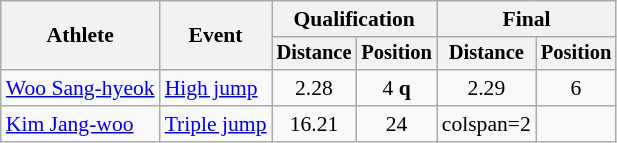<table class=wikitable style=font-size:90%>
<tr>
<th rowspan=2>Athlete</th>
<th rowspan=2>Event</th>
<th colspan=2>Qualification</th>
<th colspan=2>Final</th>
</tr>
<tr style=font-size:95%>
<th>Distance</th>
<th>Position</th>
<th>Distance</th>
<th>Position</th>
</tr>
<tr align=center>
<td align=left><a href='#'>Woo Sang-hyeok</a></td>
<td align=left><a href='#'>High jump</a></td>
<td>2.28</td>
<td>4 <strong>q</strong></td>
<td>2.29</td>
<td>6</td>
</tr>
<tr align=center>
<td align=left><a href='#'>Kim Jang-woo</a></td>
<td align=left><a href='#'>Triple jump</a></td>
<td>16.21</td>
<td>24</td>
<td>colspan=2 </td>
</tr>
</table>
